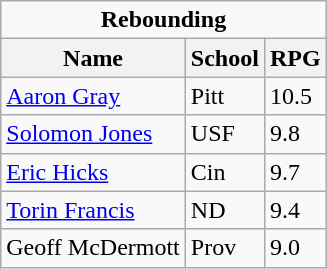<table class="wikitable">
<tr>
<td colspan=3 style="text-align:center;"><strong>Rebounding</strong></td>
</tr>
<tr>
<th>Name</th>
<th>School</th>
<th>RPG</th>
</tr>
<tr>
<td><a href='#'>Aaron Gray</a></td>
<td>Pitt</td>
<td>10.5</td>
</tr>
<tr>
<td><a href='#'>Solomon Jones</a></td>
<td>USF</td>
<td>9.8</td>
</tr>
<tr>
<td><a href='#'>Eric Hicks</a></td>
<td>Cin</td>
<td>9.7</td>
</tr>
<tr>
<td><a href='#'>Torin Francis</a></td>
<td>ND</td>
<td>9.4</td>
</tr>
<tr>
<td>Geoff McDermott</td>
<td>Prov</td>
<td>9.0</td>
</tr>
</table>
